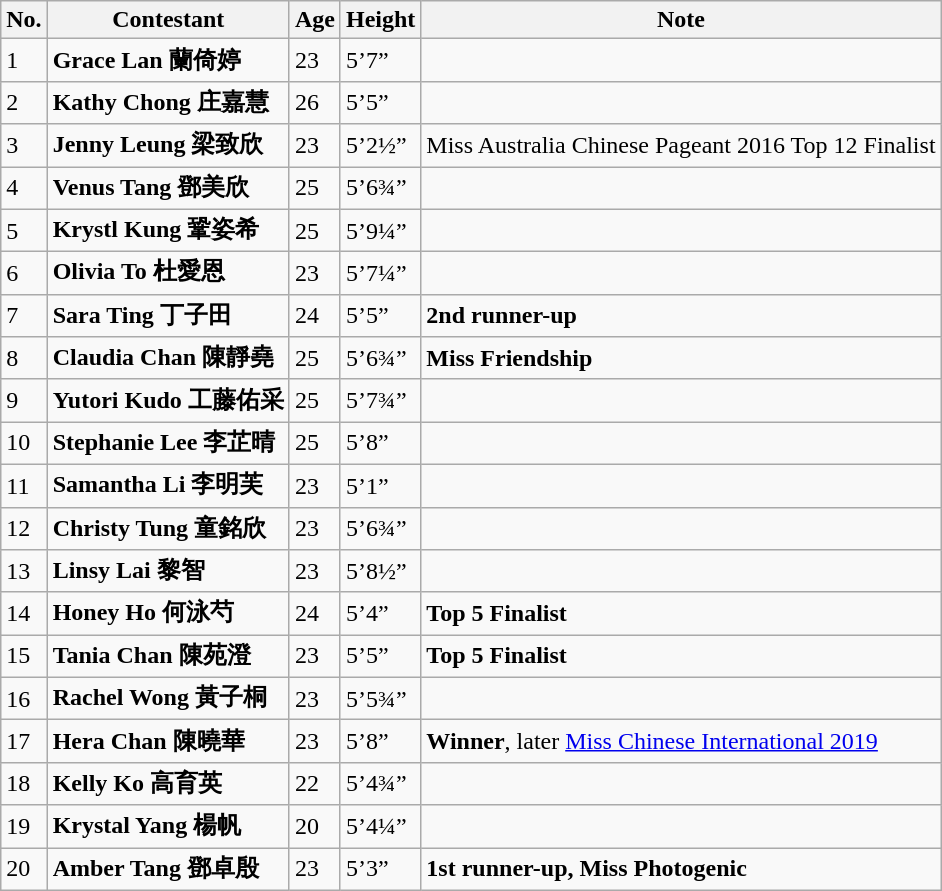<table class="sortable wikitable">
<tr>
<th>No.</th>
<th>Contestant</th>
<th>Age</th>
<th>Height</th>
<th>Note</th>
</tr>
<tr>
<td>1</td>
<td><strong>Grace Lan 蘭倚婷</strong></td>
<td>23</td>
<td>5’7”</td>
<td></td>
</tr>
<tr>
<td>2</td>
<td><strong>Kathy Chong 庄嘉慧</strong></td>
<td>26</td>
<td>5’5”</td>
<td></td>
</tr>
<tr>
<td>3</td>
<td><strong> Jenny Leung 梁致欣 </strong></td>
<td>23</td>
<td>5’2½”</td>
<td>Miss Australia Chinese Pageant 2016 Top 12 Finalist</td>
</tr>
<tr>
<td>4</td>
<td><strong>Venus Tang 鄧美欣 </strong></td>
<td>25</td>
<td>5’6¾”</td>
<td></td>
</tr>
<tr>
<td>5</td>
<td><strong>Krystl Kung 鞏姿希</strong></td>
<td>25</td>
<td>5’9¼”</td>
<td></td>
</tr>
<tr>
<td>6</td>
<td><strong>Olivia To 杜愛恩</strong></td>
<td>23</td>
<td>5’7¼”</td>
<td></td>
</tr>
<tr>
<td>7</td>
<td><strong> Sara Ting 丁子田</strong></td>
<td>24</td>
<td>5’5”</td>
<td><strong>2nd runner-up</strong></td>
</tr>
<tr>
<td>8</td>
<td><strong>Claudia Chan 陳靜堯 </strong></td>
<td>25</td>
<td>5’6¾”</td>
<td><strong>Miss Friendship</strong></td>
</tr>
<tr>
<td>9</td>
<td><strong>Yutori Kudo 工藤佑采 </strong></td>
<td>25</td>
<td>5’7¾”</td>
<td></td>
</tr>
<tr>
<td>10</td>
<td><strong>Stephanie Lee 李芷晴</strong></td>
<td>25</td>
<td>5’8”</td>
<td></td>
</tr>
<tr>
<td>11</td>
<td><strong>Samantha Li 李明芙</strong></td>
<td>23</td>
<td>5’1”</td>
<td></td>
</tr>
<tr>
<td>12</td>
<td><strong>Christy Tung 童銘欣</strong></td>
<td>23</td>
<td>5’6¾”</td>
<td></td>
</tr>
<tr>
<td>13</td>
<td><strong>Linsy Lai 黎智</strong></td>
<td>23</td>
<td>5’8½”</td>
<td></td>
</tr>
<tr>
<td>14</td>
<td><strong>Honey Ho 何泳芍 </strong></td>
<td>24</td>
<td>5’4”</td>
<td><strong>Top 5 Finalist</strong></td>
</tr>
<tr>
<td>15</td>
<td><strong>Tania Chan 陳苑澄 </strong></td>
<td>23</td>
<td>5’5”</td>
<td><strong>Top 5 Finalist</strong></td>
</tr>
<tr>
<td>16</td>
<td><strong>Rachel Wong 黃子桐 </strong></td>
<td>23</td>
<td>5’5¾”</td>
<td></td>
</tr>
<tr>
<td>17</td>
<td><strong>Hera Chan 陳曉華</strong></td>
<td>23</td>
<td>5’8”</td>
<td><strong>Winner</strong>, later <a href='#'>Miss Chinese International 2019</a></td>
</tr>
<tr>
<td>18</td>
<td><strong>Kelly Ko 高育英</strong></td>
<td>22</td>
<td>5’4¾”</td>
<td></td>
</tr>
<tr>
<td>19</td>
<td><strong>Krystal Yang 楊帆</strong></td>
<td>20</td>
<td>5’4¼”</td>
<td></td>
</tr>
<tr>
<td>20</td>
<td><strong>Amber Tang 鄧卓殷</strong></td>
<td>23</td>
<td>5’3”</td>
<td><strong>1st runner-up, Miss Photogenic</strong></td>
</tr>
</table>
